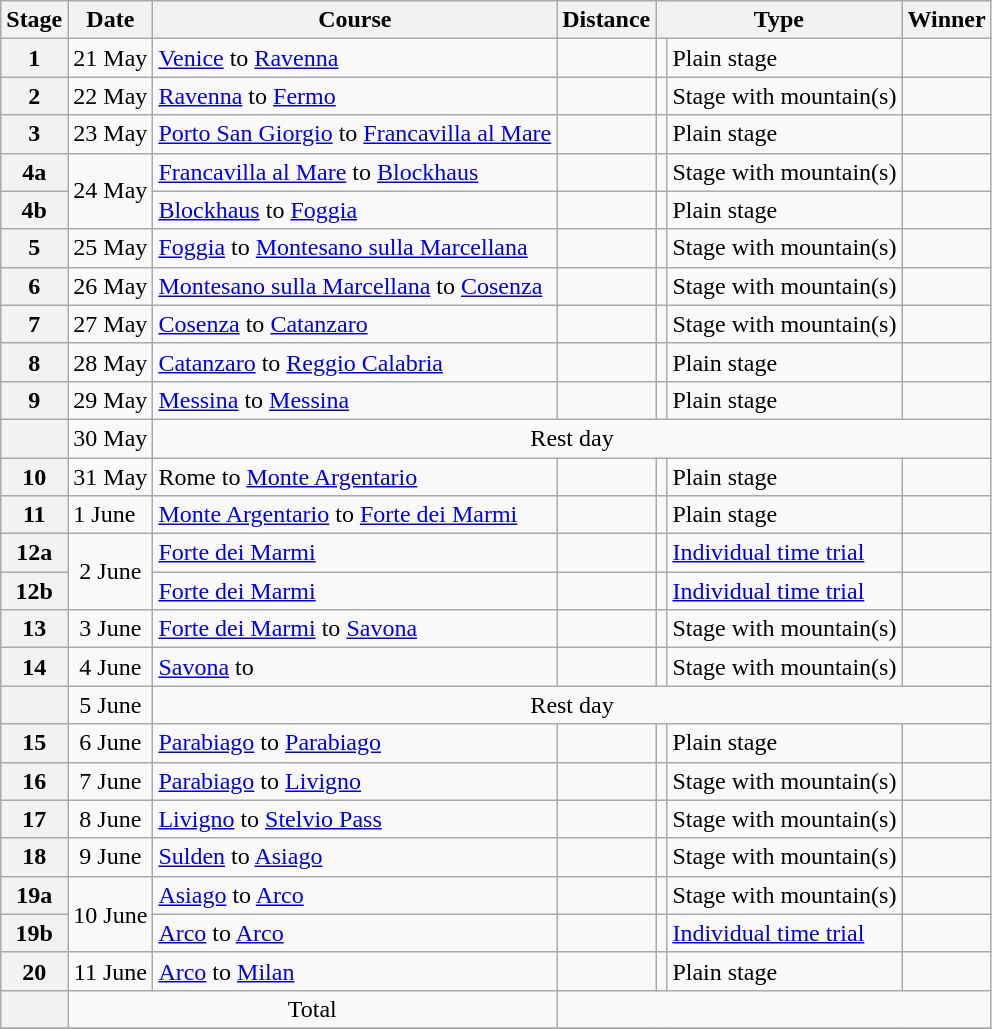<table class="wikitable">
<tr style="background:#efefef;">
<th>Stage</th>
<th>Date</th>
<th>Course</th>
<th>Distance</th>
<th colspan="2">Type</th>
<th>Winner</th>
</tr>
<tr>
<th style="text-align:center">1</th>
<td style="text-align:center;">21 May</td>
<td><a href='#'>Venice</a> to <a href='#'>Ravenna</a></td>
<td style="text-align:center;"></td>
<td style="text-align:center;"></td>
<td>Plain stage</td>
<td></td>
</tr>
<tr>
<th style="text-align:center">2</th>
<td style="text-align:center;">22 May</td>
<td><a href='#'>Ravenna</a> to <a href='#'>Fermo</a></td>
<td style="text-align:center;"></td>
<td style="text-align:center;"></td>
<td>Stage with mountain(s)</td>
<td></td>
</tr>
<tr>
<th style="text-align:center">3</th>
<td style="text-align:center;">23 May</td>
<td><a href='#'>Porto San Giorgio</a> to <a href='#'>Francavilla al Mare</a></td>
<td style="text-align:center;"></td>
<td style="text-align:center;"></td>
<td>Plain stage</td>
<td></td>
</tr>
<tr>
<th style="text-align:center">4a</th>
<td style="text-align:center;" rowspan="2">24 May</td>
<td><a href='#'>Francavilla al Mare</a> to <a href='#'>Blockhaus</a></td>
<td style="text-align:center;"></td>
<td style="text-align:center;"></td>
<td>Stage with mountain(s)</td>
<td></td>
</tr>
<tr>
<th style="text-align:center">4b</th>
<td><a href='#'>Blockhaus</a> to <a href='#'>Foggia</a></td>
<td style="text-align:center;"></td>
<td style="text-align:center;"></td>
<td>Plain stage</td>
<td></td>
</tr>
<tr>
<th style="text-align:center">5</th>
<td style="text-align:center;">25 May</td>
<td><a href='#'>Foggia</a> to <a href='#'>Montesano sulla Marcellana</a></td>
<td style="text-align:center;"></td>
<td style="text-align:center;"></td>
<td>Stage with mountain(s)</td>
<td></td>
</tr>
<tr>
<th style="text-align:center">6</th>
<td style="text-align:center;">26 May</td>
<td><a href='#'>Montesano sulla Marcellana</a> to <a href='#'>Cosenza</a></td>
<td style="text-align:center;"></td>
<td style="text-align:center;"></td>
<td>Stage with mountain(s)</td>
<td></td>
</tr>
<tr>
<th style="text-align:center">7</th>
<td style="text-align:center;">27 May</td>
<td><a href='#'>Cosenza</a> to <a href='#'>Catanzaro</a></td>
<td style="text-align:center;"></td>
<td style="text-align:center;"></td>
<td>Stage with mountain(s)</td>
<td></td>
</tr>
<tr>
<th style="text-align:center">8</th>
<td style="text-align:center;">28 May</td>
<td><a href='#'>Catanzaro</a> to <a href='#'>Reggio Calabria</a></td>
<td style="text-align:center;"></td>
<td style="text-align:center;"></td>
<td>Plain stage</td>
<td></td>
</tr>
<tr>
<th style="text-align:center">9</th>
<td style="text-align:center;">29 May</td>
<td><a href='#'>Messina</a> to <a href='#'>Messina</a></td>
<td style="text-align:center;"></td>
<td style="text-align:center;"></td>
<td>Plain stage</td>
<td></td>
</tr>
<tr>
<th></th>
<td align="center">30 May</td>
<td colspan="6" align=center>Rest day</td>
</tr>
<tr>
<th style="text-align:center">10</th>
<td style="text-align:center;">31 May</td>
<td>Rome to <a href='#'>Monte Argentario</a></td>
<td style="text-align:center;"></td>
<td style="text-align:center;"></td>
<td>Plain stage</td>
<td></td>
</tr>
<tr>
<th style="text-align:center">11</th>
<td>1 June</td>
<td><a href='#'>Monte Argentario</a> to <a href='#'>Forte dei Marmi</a></td>
<td style="text-align:center;"></td>
<td style="text-align:center;"></td>
<td>Plain stage</td>
<td></td>
</tr>
<tr>
<th style="text-align:center">12a</th>
<td style="text-align:center;" rowspan="2">2 June</td>
<td><a href='#'>Forte dei Marmi</a></td>
<td style="text-align:center;"></td>
<td style="text-align:center;"></td>
<td><a href='#'>Individual time trial</a></td>
<td></td>
</tr>
<tr>
<th style="text-align:center">12b</th>
<td><a href='#'>Forte dei Marmi</a></td>
<td style="text-align:center;"></td>
<td style="text-align:center;"></td>
<td><a href='#'>Individual time trial</a></td>
<td></td>
</tr>
<tr>
<th style="text-align:center">13</th>
<td style="text-align:center;">3 June</td>
<td><a href='#'>Forte dei Marmi</a> to <a href='#'>Savona</a></td>
<td style="text-align:center;"></td>
<td style="text-align:center;"></td>
<td>Stage with mountain(s)</td>
<td></td>
</tr>
<tr>
<th style="text-align:center">14</th>
<td style="text-align:center;">4 June</td>
<td><a href='#'>Savona</a> to </td>
<td style="text-align:center;"></td>
<td style="text-align:center;"></td>
<td>Stage with mountain(s)</td>
<td></td>
</tr>
<tr>
<th></th>
<td align="center">5 June</td>
<td colspan="6" align=center>Rest day</td>
</tr>
<tr>
<th style="text-align:center">15</th>
<td style="text-align:center;">6 June</td>
<td><a href='#'>Parabiago</a> to <a href='#'>Parabiago</a></td>
<td style="text-align:center;"></td>
<td style="text-align:center;"></td>
<td>Plain stage</td>
<td></td>
</tr>
<tr>
<th style="text-align:center">16</th>
<td style="text-align:center;">7 June</td>
<td><a href='#'>Parabiago</a> to <a href='#'>Livigno</a></td>
<td style="text-align:center;"></td>
<td style="text-align:center;"></td>
<td>Stage with mountain(s)</td>
<td></td>
</tr>
<tr>
<th style="text-align:center">17</th>
<td style="text-align:center;">8 June</td>
<td><a href='#'>Livigno</a> to <a href='#'>Stelvio Pass</a></td>
<td style="text-align:center;"></td>
<td style="text-align:center;"></td>
<td>Stage with mountain(s)</td>
<td></td>
</tr>
<tr>
<th style="text-align:center">18</th>
<td style="text-align:center;">9 June</td>
<td><a href='#'>Sulden</a> to <a href='#'>Asiago</a></td>
<td style="text-align:center;"></td>
<td style="text-align:center;"></td>
<td>Stage with mountain(s)</td>
<td></td>
</tr>
<tr>
<th style="text-align:center">19a</th>
<td style="text-align:center;" rowspan="2">10 June</td>
<td><a href='#'>Asiago</a> to <a href='#'>Arco</a></td>
<td style="text-align:center;"></td>
<td style="text-align:center;"></td>
<td>Stage with mountain(s)</td>
<td></td>
</tr>
<tr>
<th style="text-align:center">19b</th>
<td><a href='#'>Arco</a> to <a href='#'>Arco</a></td>
<td style="text-align:center;"></td>
<td style="text-align:center;"></td>
<td><a href='#'>Individual time trial</a></td>
<td></td>
</tr>
<tr>
<th style="text-align:center">20</th>
<td style="text-align:center;">11 June</td>
<td><a href='#'>Arco</a> to <a href='#'>Milan</a></td>
<td style="text-align:center;"></td>
<td style="text-align:center;"></td>
<td>Plain stage</td>
<td></td>
</tr>
<tr>
<th></th>
<td colspan="2" align=center>Total</td>
<td colspan="5" align="center"></td>
</tr>
<tr>
</tr>
</table>
